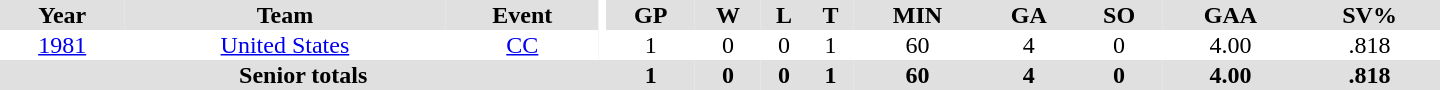<table border="0" cellpadding="1" cellspacing="0" ID="Table3" style="text-align:center; width:60em">
<tr ALIGN="center" bgcolor="#e0e0e0">
<th>Year</th>
<th>Team</th>
<th>Event</th>
<th rowspan="99" bgcolor="#ffffff"></th>
<th>GP</th>
<th>W</th>
<th>L</th>
<th>T</th>
<th>MIN</th>
<th>GA</th>
<th>SO</th>
<th>GAA</th>
<th>SV%</th>
</tr>
<tr>
<td><a href='#'>1981</a></td>
<td><a href='#'>United States</a></td>
<td><a href='#'>CC</a></td>
<td>1</td>
<td>0</td>
<td>0</td>
<td>1</td>
<td>60</td>
<td>4</td>
<td>0</td>
<td>4.00</td>
<td>.818</td>
</tr>
<tr bgcolor="#e0e0e0">
<th colspan=4>Senior totals</th>
<th>1</th>
<th>0</th>
<th>0</th>
<th>1</th>
<th>60</th>
<th>4</th>
<th>0</th>
<th>4.00</th>
<th>.818</th>
</tr>
</table>
